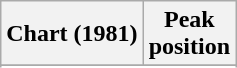<table class="wikitable sortable plainrowheaders" style="text-align:center">
<tr>
<th scope="col">Chart (1981)</th>
<th scope="col">Peak<br>position</th>
</tr>
<tr>
</tr>
<tr>
</tr>
<tr>
</tr>
</table>
